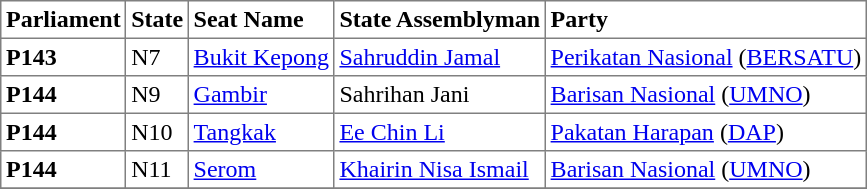<table class="toccolours sortable" border="1" cellpadding="3" style="border-collapse:collapse; text-align: left;">
<tr>
<th align="center">Parliament</th>
<th>State</th>
<th>Seat Name</th>
<th>State Assemblyman</th>
<th>Party</th>
</tr>
<tr>
<th>P143</th>
<td>N7</td>
<td><a href='#'>Bukit Kepong</a></td>
<td><a href='#'>Sahruddin Jamal</a></td>
<td><a href='#'>Perikatan Nasional</a> (<a href='#'>BERSATU</a>)</td>
</tr>
<tr>
<th align="left">P144</th>
<td>N9</td>
<td><a href='#'>Gambir</a></td>
<td>Sahrihan Jani</td>
<td><a href='#'>Barisan Nasional</a> (<a href='#'>UMNO</a>)</td>
</tr>
<tr>
<th align="left">P144</th>
<td>N10</td>
<td><a href='#'>Tangkak</a></td>
<td><a href='#'>Ee Chin Li</a></td>
<td><a href='#'>Pakatan Harapan</a> (<a href='#'>DAP</a>)</td>
</tr>
<tr>
<th align="left">P144</th>
<td>N11</td>
<td><a href='#'>Serom</a></td>
<td><a href='#'>Khairin Nisa Ismail</a></td>
<td><a href='#'>Barisan Nasional</a> (<a href='#'>UMNO</a>)</td>
</tr>
<tr>
</tr>
</table>
